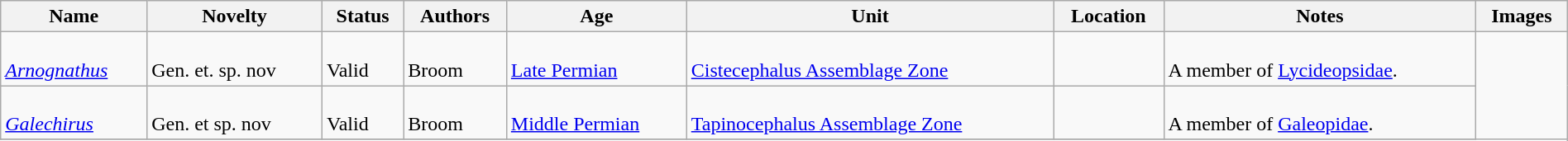<table class="wikitable sortable" align="center" width="100%">
<tr>
<th>Name</th>
<th>Novelty</th>
<th>Status</th>
<th>Authors</th>
<th>Age</th>
<th>Unit</th>
<th>Location</th>
<th>Notes</th>
<th>Images</th>
</tr>
<tr>
<td><br><em><a href='#'>Arnognathus</a></em></td>
<td><br>Gen. et. sp. nov</td>
<td><br>Valid</td>
<td><br>Broom</td>
<td><br><a href='#'>Late Permian</a></td>
<td><br><a href='#'>Cistecephalus Assemblage Zone</a></td>
<td><br></td>
<td><br>A member of <a href='#'>Lycideopsidae</a>.</td>
<td rowspan="99"><br></td>
</tr>
<tr>
<td><br><em><a href='#'>Galechirus</a></em></td>
<td><br>Gen. et sp. nov</td>
<td><br>Valid</td>
<td><br>Broom</td>
<td><br><a href='#'>Middle Permian</a></td>
<td><br><a href='#'>Tapinocephalus Assemblage Zone</a></td>
<td><br></td>
<td><br>A member of <a href='#'>Galeopidae</a>.</td>
</tr>
<tr>
</tr>
</table>
